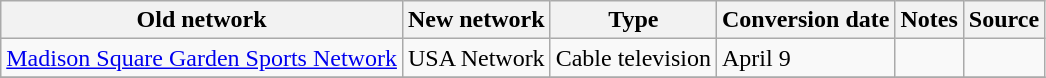<table class="wikitable sortable">
<tr>
<th>Old network</th>
<th>New network</th>
<th>Type</th>
<th>Conversion date</th>
<th>Notes</th>
<th>Source</th>
</tr>
<tr>
<td><a href='#'>Madison Square Garden Sports Network</a></td>
<td>USA Network</td>
<td>Cable television</td>
<td>April 9</td>
<td></td>
<td></td>
</tr>
<tr>
</tr>
</table>
